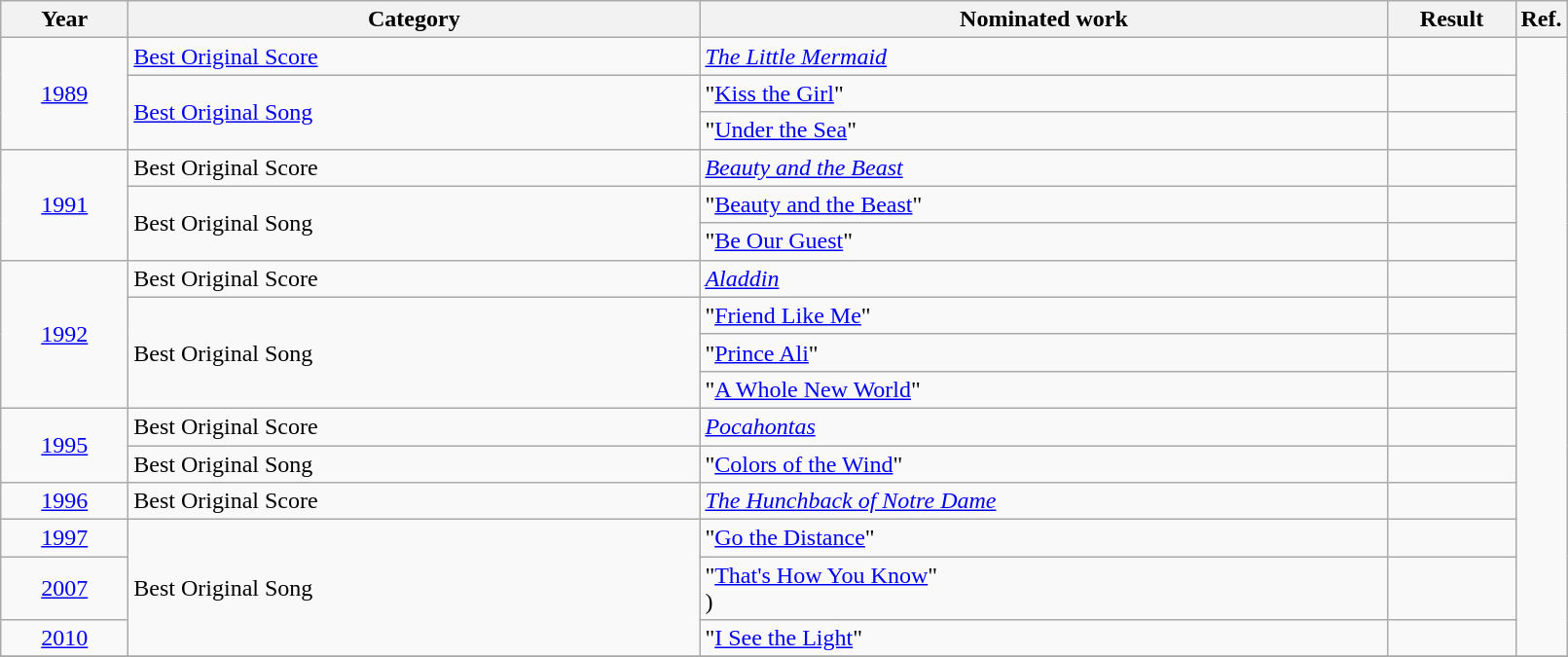<table class=wikitable>
<tr>
<th scope="col" style="width:5em;">Year</th>
<th scope="col" style="width:24em;">Category</th>
<th scope="col" style="width:29em;">Nominated work</th>
<th scope="col" style="width:5em;">Result</th>
<th>Ref.</th>
</tr>
<tr>
<td style="text-align:center;", rowspan="3"><a href='#'>1989</a></td>
<td><a href='#'>Best Original Score</a></td>
<td><em><a href='#'>The Little Mermaid</a></em></td>
<td></td>
<td rowspan="16"></td>
</tr>
<tr>
<td rowspan="2"><a href='#'>Best Original Song</a></td>
<td>"<a href='#'>Kiss the Girl</a>"  <br> </td>
<td></td>
</tr>
<tr>
<td>"<a href='#'>Under the Sea</a>"  <br> </td>
<td></td>
</tr>
<tr>
<td style="text-align:center;", rowspan="3"><a href='#'>1991</a></td>
<td>Best Original Score</td>
<td><em><a href='#'>Beauty and the Beast</a></em></td>
<td></td>
</tr>
<tr>
<td rowspan="2">Best Original Song</td>
<td>"<a href='#'>Beauty and the Beast</a>"  <br> </td>
<td></td>
</tr>
<tr>
<td>"<a href='#'>Be Our Guest</a>"  <br> </td>
<td></td>
</tr>
<tr>
<td style="text-align:center;", rowspan="4"><a href='#'>1992</a></td>
<td>Best Original Score</td>
<td><em><a href='#'>Aladdin</a></em></td>
<td></td>
</tr>
<tr>
<td rowspan="3">Best Original Song</td>
<td>"<a href='#'>Friend Like Me</a>"  <br> </td>
<td></td>
</tr>
<tr>
<td>"<a href='#'>Prince Ali</a>"  <br> </td>
<td></td>
</tr>
<tr>
<td>"<a href='#'>A Whole New World</a>"  <br> </td>
<td></td>
</tr>
<tr>
<td style="text-align:center;", rowspan="2"><a href='#'>1995</a></td>
<td>Best Original Score</td>
<td><em><a href='#'>Pocahontas</a></em></td>
<td></td>
</tr>
<tr>
<td>Best Original Song</td>
<td>"<a href='#'>Colors of the Wind</a>"  <br> </td>
<td></td>
</tr>
<tr>
<td style="text-align:center;"><a href='#'>1996</a></td>
<td>Best Original Score</td>
<td><em><a href='#'>The Hunchback of Notre Dame</a></em></td>
<td></td>
</tr>
<tr>
<td style="text-align:center;"><a href='#'>1997</a></td>
<td rowspan="3">Best Original Song</td>
<td>"<a href='#'>Go the Distance</a>"  <br> </td>
<td></td>
</tr>
<tr>
<td style="text-align:center;"><a href='#'>2007</a></td>
<td>"<a href='#'>That's How You Know</a>"  <br> )</td>
<td></td>
</tr>
<tr>
<td style="text-align:center;"><a href='#'>2010</a></td>
<td>"<a href='#'>I See the Light</a>"  <br> </td>
<td></td>
</tr>
<tr>
</tr>
</table>
